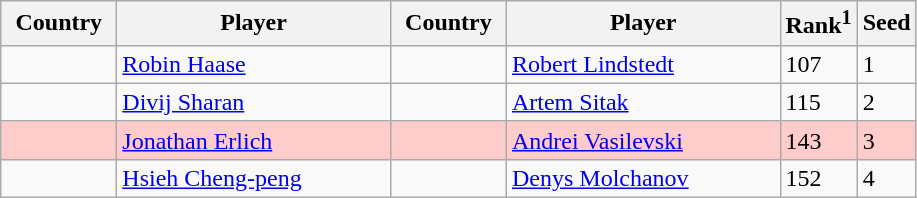<table class="sortable wikitable">
<tr>
<th width="70">Country</th>
<th width="175">Player</th>
<th width="70">Country</th>
<th width="175">Player</th>
<th>Rank<sup>1</sup></th>
<th>Seed</th>
</tr>
<tr>
<td></td>
<td><a href='#'>Robin Haase</a></td>
<td></td>
<td><a href='#'>Robert Lindstedt</a></td>
<td>107</td>
<td>1</td>
</tr>
<tr>
<td></td>
<td><a href='#'>Divij Sharan</a></td>
<td></td>
<td><a href='#'>Artem Sitak</a></td>
<td>115</td>
<td>2</td>
</tr>
<tr style="background:#fcc;">
<td></td>
<td><a href='#'>Jonathan Erlich</a></td>
<td></td>
<td><a href='#'>Andrei Vasilevski</a></td>
<td>143</td>
<td>3</td>
</tr>
<tr>
<td></td>
<td><a href='#'>Hsieh Cheng-peng</a></td>
<td></td>
<td><a href='#'>Denys Molchanov</a></td>
<td>152</td>
<td>4</td>
</tr>
</table>
